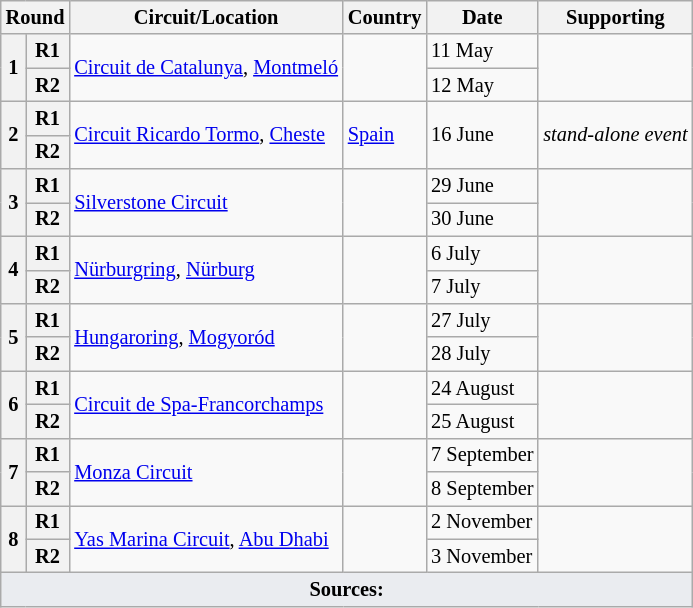<table class="wikitable" style="font-size: 85%;">
<tr>
<th colspan=2>Round</th>
<th>Circuit/Location</th>
<th>Country</th>
<th>Date</th>
<th>Supporting</th>
</tr>
<tr>
<th rowspan=2>1</th>
<th>R1</th>
<td rowspan=2><a href='#'>Circuit de Catalunya</a>, <a href='#'>Montmeló</a></td>
<td rowspan=2></td>
<td>11 May</td>
<td rowspan=2><em></em></td>
</tr>
<tr>
<th>R2</th>
<td>12 May</td>
</tr>
<tr>
<th rowspan=2>2</th>
<th>R1</th>
<td rowspan=2><a href='#'>Circuit Ricardo Tormo</a>, <a href='#'>Cheste</a></td>
<td rowspan=2> <a href='#'>Spain</a></td>
<td rowspan=2>16 June</td>
<td rowspan=2><em>stand-alone event</em></td>
</tr>
<tr>
<th>R2</th>
</tr>
<tr>
<th rowspan=2>3</th>
<th>R1</th>
<td rowspan=2><a href='#'>Silverstone Circuit</a></td>
<td rowspan=2></td>
<td>29 June</td>
<td rowspan=2><em></em></td>
</tr>
<tr>
<th>R2</th>
<td>30 June</td>
</tr>
<tr>
<th rowspan=2>4</th>
<th>R1</th>
<td rowspan=2><a href='#'>Nürburgring</a>, <a href='#'>Nürburg</a></td>
<td rowspan=2></td>
<td>6 July</td>
<td rowspan=2><em></em></td>
</tr>
<tr>
<th>R2</th>
<td>7 July</td>
</tr>
<tr>
<th rowspan=2>5</th>
<th>R1</th>
<td rowspan=2><a href='#'>Hungaroring</a>, <a href='#'>Mogyoród</a></td>
<td rowspan=2></td>
<td>27 July</td>
<td rowspan=2><em></em></td>
</tr>
<tr>
<th>R2</th>
<td>28 July</td>
</tr>
<tr>
<th rowspan=2>6</th>
<th>R1</th>
<td rowspan=2><a href='#'>Circuit de Spa-Francorchamps</a></td>
<td rowspan=2></td>
<td>24 August</td>
<td rowspan=2><em></em></td>
</tr>
<tr>
<th>R2</th>
<td>25 August</td>
</tr>
<tr>
<th rowspan=2>7</th>
<th>R1</th>
<td rowspan=2><a href='#'>Monza Circuit</a></td>
<td rowspan=2></td>
<td>7 September</td>
<td rowspan=2><em></em></td>
</tr>
<tr>
<th>R2</th>
<td>8 September</td>
</tr>
<tr>
<th rowspan=2>8</th>
<th>R1</th>
<td rowspan=2><a href='#'>Yas Marina Circuit</a>, <a href='#'>Abu Dhabi</a></td>
<td rowspan=2></td>
<td>2 November</td>
<td rowspan=2><em></em></td>
</tr>
<tr>
<th>R2</th>
<td>3 November</td>
</tr>
<tr>
<td colspan="6" style="background-color:#EAECF0;text-align:center" align="bottom"><strong>Sources:</strong></td>
</tr>
</table>
